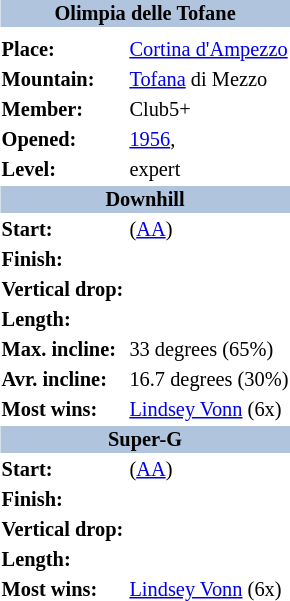<table border=0 class="toccolours float-right" align="right" style="margin:0 0 0.5em 1em; font-size: 85%;">
<tr>
<th bgcolor=#b0c4de colspan=2 align="center">Olimpia delle Tofane</th>
</tr>
<tr>
<td align="center" colspan=2></td>
</tr>
<tr>
<td><strong>Place:</strong></td>
<td> <a href='#'>Cortina d'Ampezzo</a></td>
</tr>
<tr>
<td><strong>Mountain:</strong></td>
<td><a href='#'>Tofana</a> di Mezzo</td>
</tr>
<tr>
<td><strong>Member:</strong></td>
<td>Club5+</td>
</tr>
<tr>
<td><strong>Opened:</strong></td>
<td><a href='#'>1956</a>, </td>
</tr>
<tr>
<td><strong>Level:</strong></td>
<td> expert</td>
</tr>
<tr>
<th bgcolor=#b0c4de colspan=2 align="center">Downhill</th>
</tr>
<tr>
<td><strong>Start:</strong></td>
<td> (<a href='#'>AA</a>)</td>
</tr>
<tr>
<td><strong>Finish:</strong></td>
<td></td>
</tr>
<tr>
<td><strong>Vertical drop:</strong></td>
<td></td>
</tr>
<tr>
<td><strong>Length:</strong></td>
<td></td>
</tr>
<tr>
<td><strong>Max. incline:</strong></td>
<td>33 degrees (65%)</td>
</tr>
<tr>
<td><strong>Avr. incline:</strong></td>
<td>16.7 degrees (30%)</td>
</tr>
<tr>
<td><strong>Most wins:</strong></td>
<td> <a href='#'>Lindsey Vonn</a> (6x)</td>
</tr>
<tr>
<th bgcolor=#b0c4de colspan=2 align="center">Super-G</th>
</tr>
<tr>
<td><strong>Start:</strong></td>
<td> (<a href='#'>AA</a>)</td>
</tr>
<tr>
<td><strong>Finish:</strong></td>
<td></td>
</tr>
<tr>
<td><strong>Vertical drop:</strong></td>
<td></td>
</tr>
<tr>
<td><strong>Length:</strong></td>
<td></td>
</tr>
<tr>
<td><strong>Most wins:</strong></td>
<td> <a href='#'>Lindsey Vonn</a> (6x)</td>
</tr>
</table>
